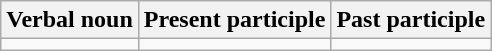<table class="wikitable">
<tr>
<th>Verbal noun</th>
<th>Present participle</th>
<th>Past participle</th>
</tr>
<tr>
<td></td>
<td></td>
<td></td>
</tr>
</table>
